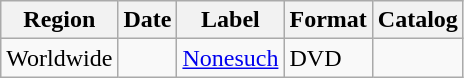<table class="wikitable">
<tr>
<th>Region</th>
<th>Date</th>
<th>Label</th>
<th>Format</th>
<th>Catalog</th>
</tr>
<tr>
<td>Worldwide</td>
<td></td>
<td><a href='#'>Nonesuch</a></td>
<td>DVD</td>
<td></td>
</tr>
</table>
